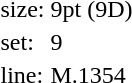<table style="margin-left:40px;">
<tr>
<td>size:</td>
<td>9pt (9D)</td>
</tr>
<tr>
<td>set:</td>
<td>9</td>
</tr>
<tr>
<td>line:</td>
<td>M.1354</td>
</tr>
</table>
